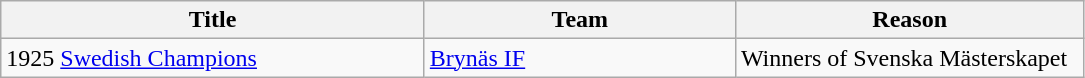<table class="wikitable" style="text-align: left;">
<tr>
<th style="width: 275px;">Title</th>
<th style="width: 200px;">Team</th>
<th style="width: 225px;">Reason</th>
</tr>
<tr>
<td>1925 <a href='#'>Swedish Champions</a></td>
<td><a href='#'>Brynäs IF</a></td>
<td>Winners of Svenska Mästerskapet</td>
</tr>
</table>
